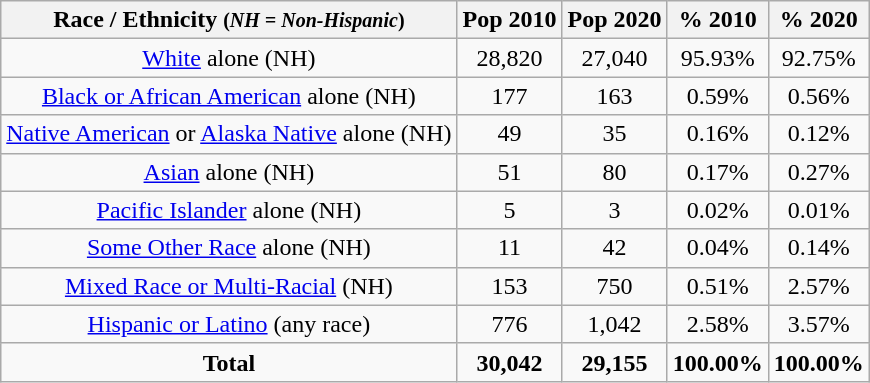<table class="wikitable" style="text-align:center;">
<tr>
<th>Race / Ethnicity <small>(<em>NH = Non-Hispanic</em>)</small></th>
<th>Pop 2010</th>
<th>Pop 2020</th>
<th>% 2010</th>
<th>% 2020</th>
</tr>
<tr>
<td><a href='#'>White</a> alone (NH)</td>
<td>28,820</td>
<td>27,040</td>
<td>95.93%</td>
<td>92.75%</td>
</tr>
<tr>
<td><a href='#'>Black or African American</a> alone (NH)</td>
<td>177</td>
<td>163</td>
<td>0.59%</td>
<td>0.56%</td>
</tr>
<tr>
<td><a href='#'>Native American</a> or <a href='#'>Alaska Native</a> alone (NH)</td>
<td>49</td>
<td>35</td>
<td>0.16%</td>
<td>0.12%</td>
</tr>
<tr>
<td><a href='#'>Asian</a> alone (NH)</td>
<td>51</td>
<td>80</td>
<td>0.17%</td>
<td>0.27%</td>
</tr>
<tr>
<td><a href='#'>Pacific Islander</a> alone (NH)</td>
<td>5</td>
<td>3</td>
<td>0.02%</td>
<td>0.01%</td>
</tr>
<tr>
<td><a href='#'>Some Other Race</a> alone (NH)</td>
<td>11</td>
<td>42</td>
<td>0.04%</td>
<td>0.14%</td>
</tr>
<tr>
<td><a href='#'>Mixed Race or Multi-Racial</a> (NH)</td>
<td>153</td>
<td>750</td>
<td>0.51%</td>
<td>2.57%</td>
</tr>
<tr>
<td><a href='#'>Hispanic or Latino</a> (any race)</td>
<td>776</td>
<td>1,042</td>
<td>2.58%</td>
<td>3.57%</td>
</tr>
<tr>
<td><strong>Total</strong></td>
<td><strong>30,042</strong></td>
<td><strong>29,155</strong></td>
<td><strong>100.00%</strong></td>
<td><strong>100.00%</strong></td>
</tr>
</table>
